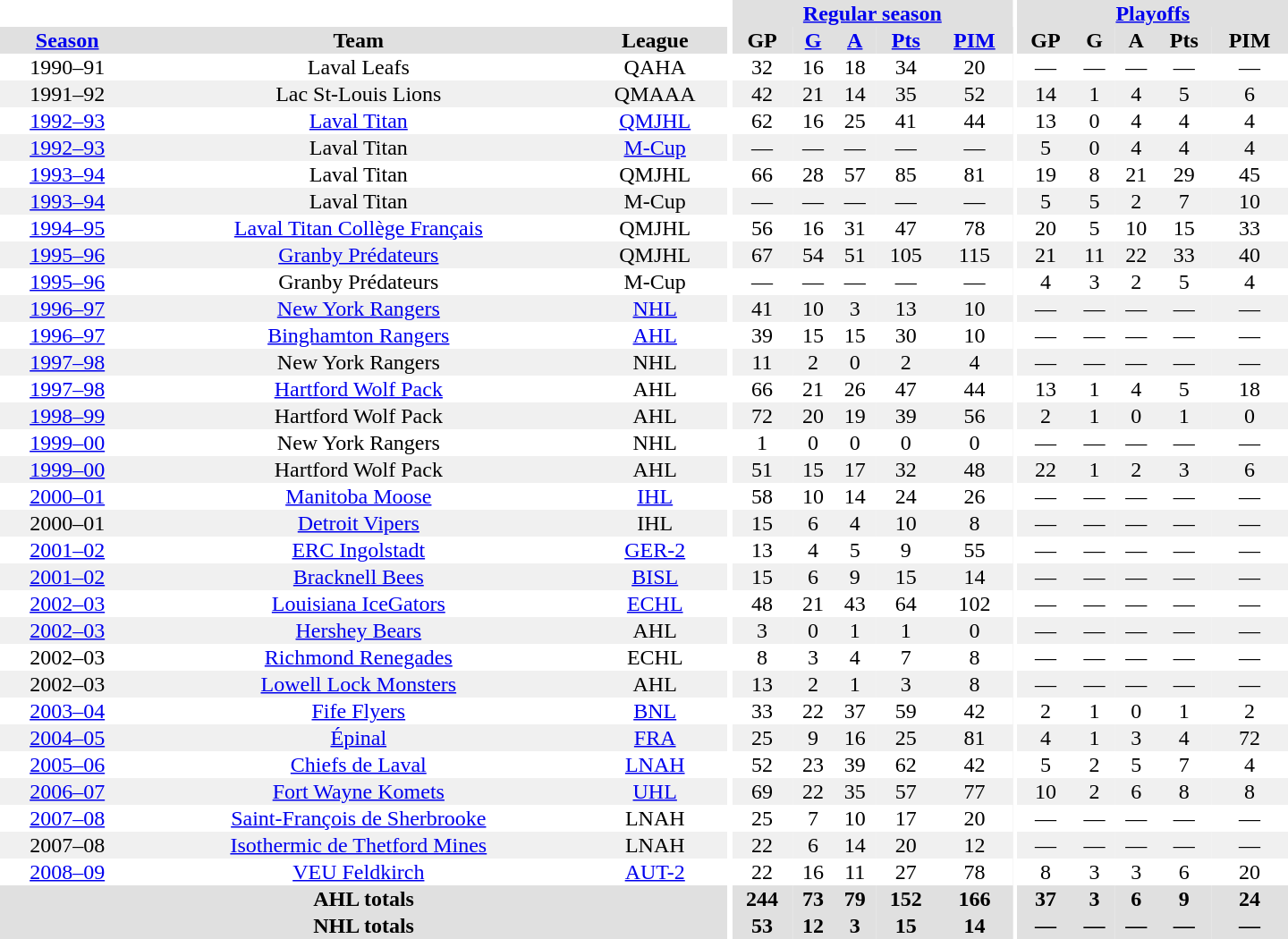<table border="0" cellpadding="1" cellspacing="0" style="text-align:center; width:60em">
<tr bgcolor="#e0e0e0">
<th colspan="3" bgcolor="#ffffff"></th>
<th rowspan="100" bgcolor="#ffffff"></th>
<th colspan="5"><a href='#'>Regular season</a></th>
<th rowspan="100" bgcolor="#ffffff"></th>
<th colspan="5"><a href='#'>Playoffs</a></th>
</tr>
<tr bgcolor="#e0e0e0">
<th><a href='#'>Season</a></th>
<th>Team</th>
<th>League</th>
<th>GP</th>
<th><a href='#'>G</a></th>
<th><a href='#'>A</a></th>
<th><a href='#'>Pts</a></th>
<th><a href='#'>PIM</a></th>
<th>GP</th>
<th>G</th>
<th>A</th>
<th>Pts</th>
<th>PIM</th>
</tr>
<tr>
<td>1990–91</td>
<td>Laval Leafs</td>
<td>QAHA</td>
<td>32</td>
<td>16</td>
<td>18</td>
<td>34</td>
<td>20</td>
<td>—</td>
<td>—</td>
<td>—</td>
<td>—</td>
<td>—</td>
</tr>
<tr bgcolor="#f0f0f0">
<td>1991–92</td>
<td>Lac St-Louis Lions</td>
<td>QMAAA</td>
<td>42</td>
<td>21</td>
<td>14</td>
<td>35</td>
<td>52</td>
<td>14</td>
<td>1</td>
<td>4</td>
<td>5</td>
<td>6</td>
</tr>
<tr>
<td><a href='#'>1992–93</a></td>
<td><a href='#'>Laval Titan</a></td>
<td><a href='#'>QMJHL</a></td>
<td>62</td>
<td>16</td>
<td>25</td>
<td>41</td>
<td>44</td>
<td>13</td>
<td>0</td>
<td>4</td>
<td>4</td>
<td>4</td>
</tr>
<tr bgcolor="#f0f0f0">
<td><a href='#'>1992–93</a></td>
<td>Laval Titan</td>
<td><a href='#'>M-Cup</a></td>
<td>—</td>
<td>—</td>
<td>—</td>
<td>—</td>
<td>—</td>
<td>5</td>
<td>0</td>
<td>4</td>
<td>4</td>
<td>4</td>
</tr>
<tr>
<td><a href='#'>1993–94</a></td>
<td>Laval Titan</td>
<td>QMJHL</td>
<td>66</td>
<td>28</td>
<td>57</td>
<td>85</td>
<td>81</td>
<td>19</td>
<td>8</td>
<td>21</td>
<td>29</td>
<td>45</td>
</tr>
<tr bgcolor="#f0f0f0">
<td><a href='#'>1993–94</a></td>
<td>Laval Titan</td>
<td>M-Cup</td>
<td>—</td>
<td>—</td>
<td>—</td>
<td>—</td>
<td>—</td>
<td>5</td>
<td>5</td>
<td>2</td>
<td>7</td>
<td>10</td>
</tr>
<tr>
<td><a href='#'>1994–95</a></td>
<td><a href='#'>Laval Titan Collège Français</a></td>
<td>QMJHL</td>
<td>56</td>
<td>16</td>
<td>31</td>
<td>47</td>
<td>78</td>
<td>20</td>
<td>5</td>
<td>10</td>
<td>15</td>
<td>33</td>
</tr>
<tr bgcolor="#f0f0f0">
<td><a href='#'>1995–96</a></td>
<td><a href='#'>Granby Prédateurs</a></td>
<td>QMJHL</td>
<td>67</td>
<td>54</td>
<td>51</td>
<td>105</td>
<td>115</td>
<td>21</td>
<td>11</td>
<td>22</td>
<td>33</td>
<td>40</td>
</tr>
<tr>
<td><a href='#'>1995–96</a></td>
<td>Granby Prédateurs</td>
<td>M-Cup</td>
<td>—</td>
<td>—</td>
<td>—</td>
<td>—</td>
<td>—</td>
<td>4</td>
<td>3</td>
<td>2</td>
<td>5</td>
<td>4</td>
</tr>
<tr bgcolor="#f0f0f0">
<td><a href='#'>1996–97</a></td>
<td><a href='#'>New York Rangers</a></td>
<td><a href='#'>NHL</a></td>
<td>41</td>
<td>10</td>
<td>3</td>
<td>13</td>
<td>10</td>
<td>—</td>
<td>—</td>
<td>—</td>
<td>—</td>
<td>—</td>
</tr>
<tr>
<td><a href='#'>1996–97</a></td>
<td><a href='#'>Binghamton Rangers</a></td>
<td><a href='#'>AHL</a></td>
<td>39</td>
<td>15</td>
<td>15</td>
<td>30</td>
<td>10</td>
<td>—</td>
<td>—</td>
<td>—</td>
<td>—</td>
<td>—</td>
</tr>
<tr bgcolor="#f0f0f0">
<td><a href='#'>1997–98</a></td>
<td>New York Rangers</td>
<td>NHL</td>
<td>11</td>
<td>2</td>
<td>0</td>
<td>2</td>
<td>4</td>
<td>—</td>
<td>—</td>
<td>—</td>
<td>—</td>
<td>—</td>
</tr>
<tr>
<td><a href='#'>1997–98</a></td>
<td><a href='#'>Hartford Wolf Pack</a></td>
<td>AHL</td>
<td>66</td>
<td>21</td>
<td>26</td>
<td>47</td>
<td>44</td>
<td>13</td>
<td>1</td>
<td>4</td>
<td>5</td>
<td>18</td>
</tr>
<tr bgcolor="#f0f0f0">
<td><a href='#'>1998–99</a></td>
<td>Hartford Wolf Pack</td>
<td>AHL</td>
<td>72</td>
<td>20</td>
<td>19</td>
<td>39</td>
<td>56</td>
<td>2</td>
<td>1</td>
<td>0</td>
<td>1</td>
<td>0</td>
</tr>
<tr>
<td><a href='#'>1999–00</a></td>
<td>New York Rangers</td>
<td>NHL</td>
<td>1</td>
<td>0</td>
<td>0</td>
<td>0</td>
<td>0</td>
<td>—</td>
<td>—</td>
<td>—</td>
<td>—</td>
<td>—</td>
</tr>
<tr bgcolor="#f0f0f0">
<td><a href='#'>1999–00</a></td>
<td>Hartford Wolf Pack</td>
<td>AHL</td>
<td>51</td>
<td>15</td>
<td>17</td>
<td>32</td>
<td>48</td>
<td>22</td>
<td>1</td>
<td>2</td>
<td>3</td>
<td>6</td>
</tr>
<tr>
<td><a href='#'>2000–01</a></td>
<td><a href='#'>Manitoba Moose</a></td>
<td><a href='#'>IHL</a></td>
<td>58</td>
<td>10</td>
<td>14</td>
<td>24</td>
<td>26</td>
<td>—</td>
<td>—</td>
<td>—</td>
<td>—</td>
<td>—</td>
</tr>
<tr bgcolor="#f0f0f0">
<td>2000–01</td>
<td><a href='#'>Detroit Vipers</a></td>
<td>IHL</td>
<td>15</td>
<td>6</td>
<td>4</td>
<td>10</td>
<td>8</td>
<td>—</td>
<td>—</td>
<td>—</td>
<td>—</td>
<td>—</td>
</tr>
<tr>
<td><a href='#'>2001–02</a></td>
<td><a href='#'>ERC Ingolstadt</a></td>
<td><a href='#'>GER-2</a></td>
<td>13</td>
<td>4</td>
<td>5</td>
<td>9</td>
<td>55</td>
<td>—</td>
<td>—</td>
<td>—</td>
<td>—</td>
<td>—</td>
</tr>
<tr bgcolor="#f0f0f0">
<td><a href='#'>2001–02</a></td>
<td><a href='#'>Bracknell Bees</a></td>
<td><a href='#'>BISL</a></td>
<td>15</td>
<td>6</td>
<td>9</td>
<td>15</td>
<td>14</td>
<td>—</td>
<td>—</td>
<td>—</td>
<td>—</td>
<td>—</td>
</tr>
<tr>
<td><a href='#'>2002–03</a></td>
<td><a href='#'>Louisiana IceGators</a></td>
<td><a href='#'>ECHL</a></td>
<td>48</td>
<td>21</td>
<td>43</td>
<td>64</td>
<td>102</td>
<td>—</td>
<td>—</td>
<td>—</td>
<td>—</td>
<td>—</td>
</tr>
<tr bgcolor="#f0f0f0">
<td><a href='#'>2002–03</a></td>
<td><a href='#'>Hershey Bears</a></td>
<td>AHL</td>
<td>3</td>
<td>0</td>
<td>1</td>
<td>1</td>
<td>0</td>
<td>—</td>
<td>—</td>
<td>—</td>
<td>—</td>
<td>—</td>
</tr>
<tr>
<td>2002–03</td>
<td><a href='#'>Richmond Renegades</a></td>
<td>ECHL</td>
<td>8</td>
<td>3</td>
<td>4</td>
<td>7</td>
<td>8</td>
<td>—</td>
<td>—</td>
<td>—</td>
<td>—</td>
<td>—</td>
</tr>
<tr bgcolor="#f0f0f0">
<td>2002–03</td>
<td><a href='#'>Lowell Lock Monsters</a></td>
<td>AHL</td>
<td>13</td>
<td>2</td>
<td>1</td>
<td>3</td>
<td>8</td>
<td>—</td>
<td>—</td>
<td>—</td>
<td>—</td>
<td>—</td>
</tr>
<tr>
<td><a href='#'>2003–04</a></td>
<td><a href='#'>Fife Flyers</a></td>
<td><a href='#'>BNL</a></td>
<td>33</td>
<td>22</td>
<td>37</td>
<td>59</td>
<td>42</td>
<td>2</td>
<td>1</td>
<td>0</td>
<td>1</td>
<td>2</td>
</tr>
<tr bgcolor="#f0f0f0">
<td><a href='#'>2004–05</a></td>
<td><a href='#'>Épinal</a></td>
<td><a href='#'>FRA</a></td>
<td>25</td>
<td>9</td>
<td>16</td>
<td>25</td>
<td>81</td>
<td>4</td>
<td>1</td>
<td>3</td>
<td>4</td>
<td>72</td>
</tr>
<tr>
<td><a href='#'>2005–06</a></td>
<td><a href='#'>Chiefs de Laval</a></td>
<td><a href='#'>LNAH</a></td>
<td>52</td>
<td>23</td>
<td>39</td>
<td>62</td>
<td>42</td>
<td>5</td>
<td>2</td>
<td>5</td>
<td>7</td>
<td>4</td>
</tr>
<tr bgcolor="#f0f0f0">
<td><a href='#'>2006–07</a></td>
<td><a href='#'>Fort Wayne Komets</a></td>
<td><a href='#'>UHL</a></td>
<td>69</td>
<td>22</td>
<td>35</td>
<td>57</td>
<td>77</td>
<td>10</td>
<td>2</td>
<td>6</td>
<td>8</td>
<td>8</td>
</tr>
<tr>
<td><a href='#'>2007–08</a></td>
<td><a href='#'>Saint-François de Sherbrooke</a></td>
<td>LNAH</td>
<td>25</td>
<td>7</td>
<td>10</td>
<td>17</td>
<td>20</td>
<td>—</td>
<td>—</td>
<td>—</td>
<td>—</td>
<td>—</td>
</tr>
<tr bgcolor="#f0f0f0">
<td>2007–08</td>
<td><a href='#'>Isothermic de Thetford Mines</a></td>
<td>LNAH</td>
<td>22</td>
<td>6</td>
<td>14</td>
<td>20</td>
<td>12</td>
<td>—</td>
<td>—</td>
<td>—</td>
<td>—</td>
<td>—</td>
</tr>
<tr>
<td><a href='#'>2008–09</a></td>
<td><a href='#'>VEU Feldkirch</a></td>
<td><a href='#'>AUT-2</a></td>
<td>22</td>
<td>16</td>
<td>11</td>
<td>27</td>
<td>78</td>
<td>8</td>
<td>3</td>
<td>3</td>
<td>6</td>
<td>20</td>
</tr>
<tr bgcolor="#e0e0e0">
<th colspan="3">AHL totals</th>
<th>244</th>
<th>73</th>
<th>79</th>
<th>152</th>
<th>166</th>
<th>37</th>
<th>3</th>
<th>6</th>
<th>9</th>
<th>24</th>
</tr>
<tr bgcolor="#e0e0e0">
<th colspan="3">NHL totals</th>
<th>53</th>
<th>12</th>
<th>3</th>
<th>15</th>
<th>14</th>
<th>—</th>
<th>—</th>
<th>—</th>
<th>—</th>
<th>—</th>
</tr>
</table>
